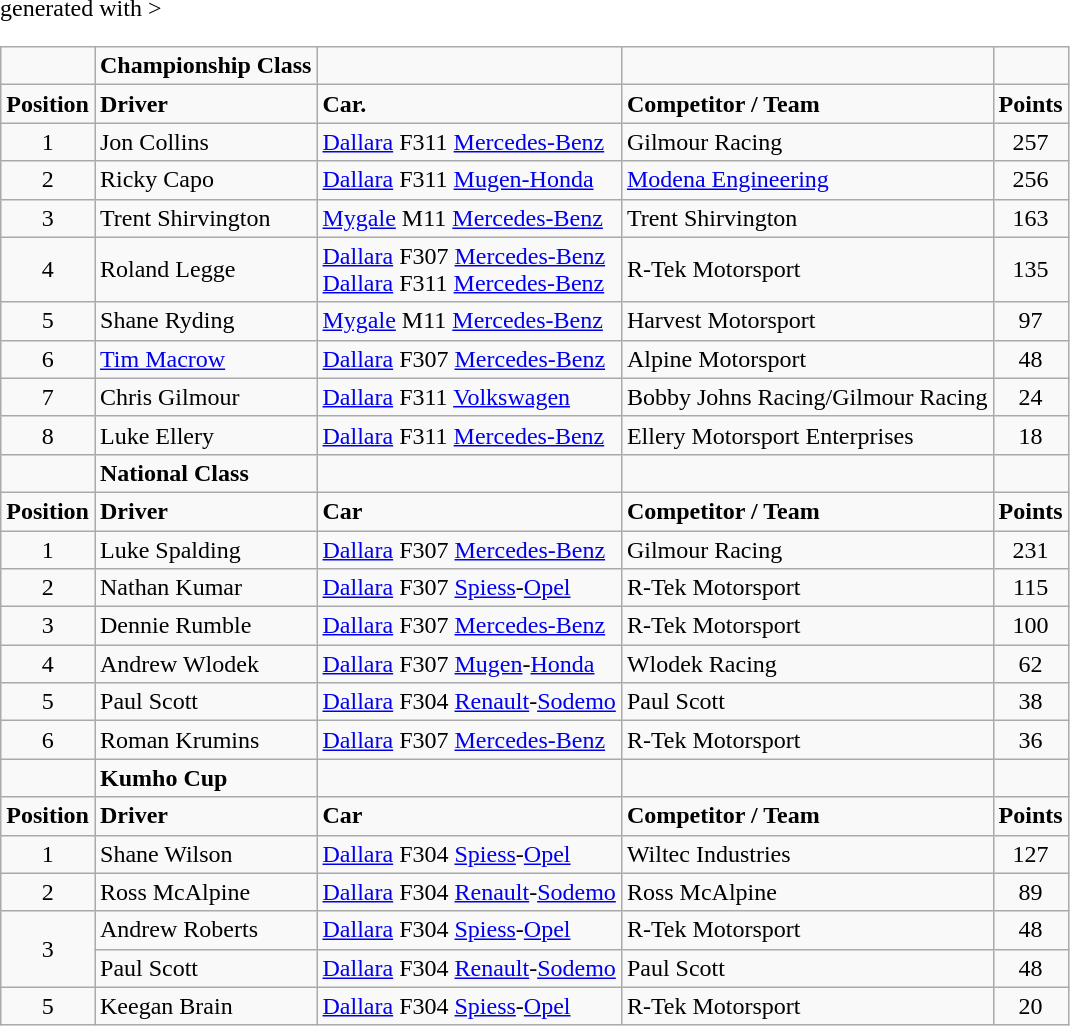<table class="wikitable" <hiddentext>generated with >
<tr style="font-weight:bold">
<td height="14" align="center"> </td>
<td>Championship Class</td>
<td align="center"> </td>
<td> </td>
<td align="center"> </td>
</tr>
<tr style="font-weight:bold">
<td height="14" align="center">Position</td>
<td>Driver</td>
<td>Car.</td>
<td>Competitor / Team</td>
<td align="center">Points</td>
</tr>
<tr>
<td height="14" align="center">1</td>
<td>Jon Collins</td>
<td><a href='#'>Dallara</a> F311 <a href='#'>Mercedes-Benz</a></td>
<td>Gilmour Racing</td>
<td align="center">257</td>
</tr>
<tr>
<td height="14" align="center">2</td>
<td>Ricky Capo</td>
<td><a href='#'>Dallara</a> F311 <a href='#'>Mugen-Honda</a></td>
<td><a href='#'>Modena Engineering</a></td>
<td align="center">256</td>
</tr>
<tr>
<td height="14" align="center">3</td>
<td>Trent Shirvington</td>
<td><a href='#'>Mygale</a> M11 <a href='#'>Mercedes-Benz</a></td>
<td>Trent Shirvington</td>
<td align="center">163</td>
</tr>
<tr>
<td height="14" align="center">4</td>
<td>Roland Legge</td>
<td><a href='#'>Dallara</a> F307 <a href='#'>Mercedes-Benz</a><br><a href='#'>Dallara</a> F311 <a href='#'>Mercedes-Benz</a></td>
<td>R-Tek Motorsport</td>
<td align="center">135</td>
</tr>
<tr>
<td height="14" align="center">5</td>
<td>Shane Ryding</td>
<td><a href='#'>Mygale</a> M11 <a href='#'>Mercedes-Benz</a></td>
<td>Harvest Motorsport</td>
<td align="center">97</td>
</tr>
<tr>
<td height="14" align="center">6</td>
<td><a href='#'>Tim Macrow</a></td>
<td><a href='#'>Dallara</a> F307 <a href='#'>Mercedes-Benz</a></td>
<td>Alpine Motorsport</td>
<td align="center">48</td>
</tr>
<tr>
<td height="14" align="center">7</td>
<td>Chris Gilmour</td>
<td><a href='#'>Dallara</a> F311 <a href='#'>Volkswagen</a></td>
<td>Bobby Johns Racing/Gilmour Racing</td>
<td align="center">24</td>
</tr>
<tr>
<td height="14" align="center">8</td>
<td>Luke Ellery</td>
<td><a href='#'>Dallara</a> F311 <a href='#'>Mercedes-Benz</a></td>
<td>Ellery Motorsport Enterprises</td>
<td align="center">18</td>
</tr>
<tr style="font-weight:bold">
<td height="14" align="center"> </td>
<td>National Class</td>
<td align="center"> </td>
<td> </td>
<td align="center"> </td>
</tr>
<tr style="font-weight:bold">
<td height="14" align="center">Position</td>
<td>Driver</td>
<td>Car</td>
<td>Competitor / Team</td>
<td align="center">Points</td>
</tr>
<tr>
<td height="14" align="center">1</td>
<td>Luke Spalding</td>
<td><a href='#'>Dallara</a> F307 <a href='#'>Mercedes-Benz</a></td>
<td>Gilmour Racing</td>
<td align="center">231</td>
</tr>
<tr>
<td height="14" align="center">2</td>
<td>Nathan Kumar</td>
<td><a href='#'>Dallara</a> F307 <a href='#'>Spiess</a>-<a href='#'>Opel</a></td>
<td>R-Tek Motorsport</td>
<td align="center">115</td>
</tr>
<tr>
<td height="14" align="center">3</td>
<td>Dennie Rumble</td>
<td><a href='#'>Dallara</a> F307 <a href='#'>Mercedes-Benz</a></td>
<td>R-Tek Motorsport</td>
<td align="center">100</td>
</tr>
<tr>
<td height="14" align="center">4</td>
<td>Andrew Wlodek</td>
<td><a href='#'>Dallara</a> F307 <a href='#'>Mugen</a>-<a href='#'>Honda</a></td>
<td>Wlodek Racing</td>
<td align="center">62</td>
</tr>
<tr>
<td height="14" align="center">5</td>
<td>Paul Scott</td>
<td><a href='#'>Dallara</a> F304 <a href='#'>Renault</a>-<a href='#'>Sodemo</a></td>
<td>Paul Scott</td>
<td align="center">38</td>
</tr>
<tr>
<td height="14" align="center">6</td>
<td>Roman Krumins</td>
<td><a href='#'>Dallara</a> F307 <a href='#'>Mercedes-Benz</a></td>
<td>R-Tek Motorsport</td>
<td align="center">36</td>
</tr>
<tr style="font-weight:bold">
<td height="14" align="center"> </td>
<td>Kumho Cup</td>
<td align="center"> </td>
<td> </td>
<td align="center"> </td>
</tr>
<tr style="font-weight:bold">
<td height="14" align="center">Position</td>
<td>Driver</td>
<td>Car</td>
<td>Competitor / Team</td>
<td align="center">Points</td>
</tr>
<tr>
<td height="14" align="center">1</td>
<td>Shane Wilson</td>
<td><a href='#'>Dallara</a> F304 <a href='#'>Spiess</a>-<a href='#'>Opel</a></td>
<td>Wiltec Industries</td>
<td align="center">127</td>
</tr>
<tr>
<td height="14" align="center">2</td>
<td>Ross McAlpine</td>
<td><a href='#'>Dallara</a> F304 <a href='#'>Renault</a>-<a href='#'>Sodemo</a></td>
<td>Ross McAlpine</td>
<td align="center">89</td>
</tr>
<tr>
<td rowspan=2 height="14" align="center">3</td>
<td>Andrew Roberts</td>
<td><a href='#'>Dallara</a> F304 <a href='#'>Spiess</a>-<a href='#'>Opel</a></td>
<td>R-Tek Motorsport</td>
<td align="center">48</td>
</tr>
<tr>
<td>Paul Scott</td>
<td><a href='#'>Dallara</a> F304 <a href='#'>Renault</a>-<a href='#'>Sodemo</a></td>
<td>Paul Scott</td>
<td align="center">48</td>
</tr>
<tr>
<td height="14" align="center">5</td>
<td>Keegan Brain</td>
<td><a href='#'>Dallara</a> F304 <a href='#'>Spiess</a>-<a href='#'>Opel</a></td>
<td>R-Tek Motorsport</td>
<td align="center">20</td>
</tr>
</table>
